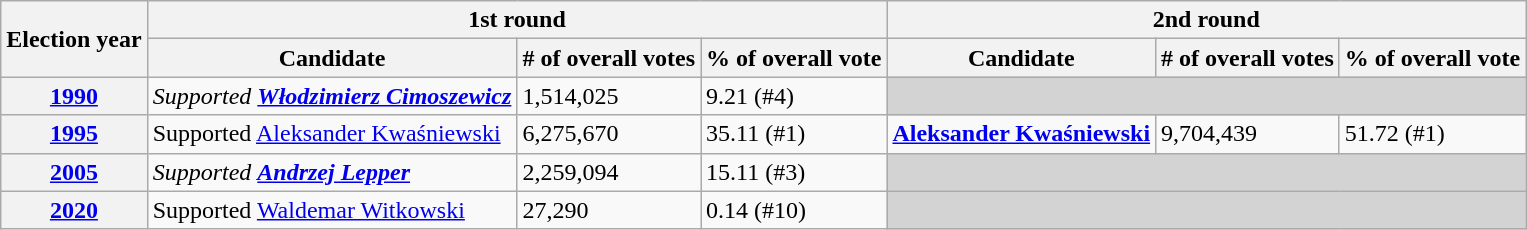<table class=wikitable>
<tr>
<th rowspan=2>Election year</th>
<th colspan=3>1st round</th>
<th colspan=3>2nd round</th>
</tr>
<tr>
<th>Candidate</th>
<th># of overall votes</th>
<th>% of overall vote</th>
<th>Candidate</th>
<th># of overall votes</th>
<th>% of overall vote</th>
</tr>
<tr>
<th><a href='#'>1990</a></th>
<td><em>Supported <strong><a href='#'>Włodzimierz Cimoszewicz</a><strong><em></td>
<td>1,514,025</td>
<td>9.21 (#4)</td>
<td colspan=3 style="background:lightgrey;"></td>
</tr>
<tr>
<th><a href='#'>1995</a></th>
<td></em>Supported </strong><a href='#'>Aleksander Kwaśniewski</a></em></strong></td>
<td>6,275,670</td>
<td>35.11 (#1)</td>
<td><strong><a href='#'>Aleksander Kwaśniewski</a></strong></td>
<td>9,704,439</td>
<td>51.72 (#1)</td>
</tr>
<tr>
<th><a href='#'>2005</a></th>
<td><em>Supported <strong><a href='#'>Andrzej Lepper</a><strong><em></td>
<td>2,259,094</td>
<td>15.11 (#3)</td>
<td colspan=3 style="background:lightgrey;"></td>
</tr>
<tr>
<th><a href='#'>2020</a></th>
<td></em>Supported </strong><a href='#'>Waldemar Witkowski</a></em></strong></td>
<td>27,290</td>
<td>0.14 (#10)</td>
<td colspan=3 style="background:lightgrey;"></td>
</tr>
</table>
